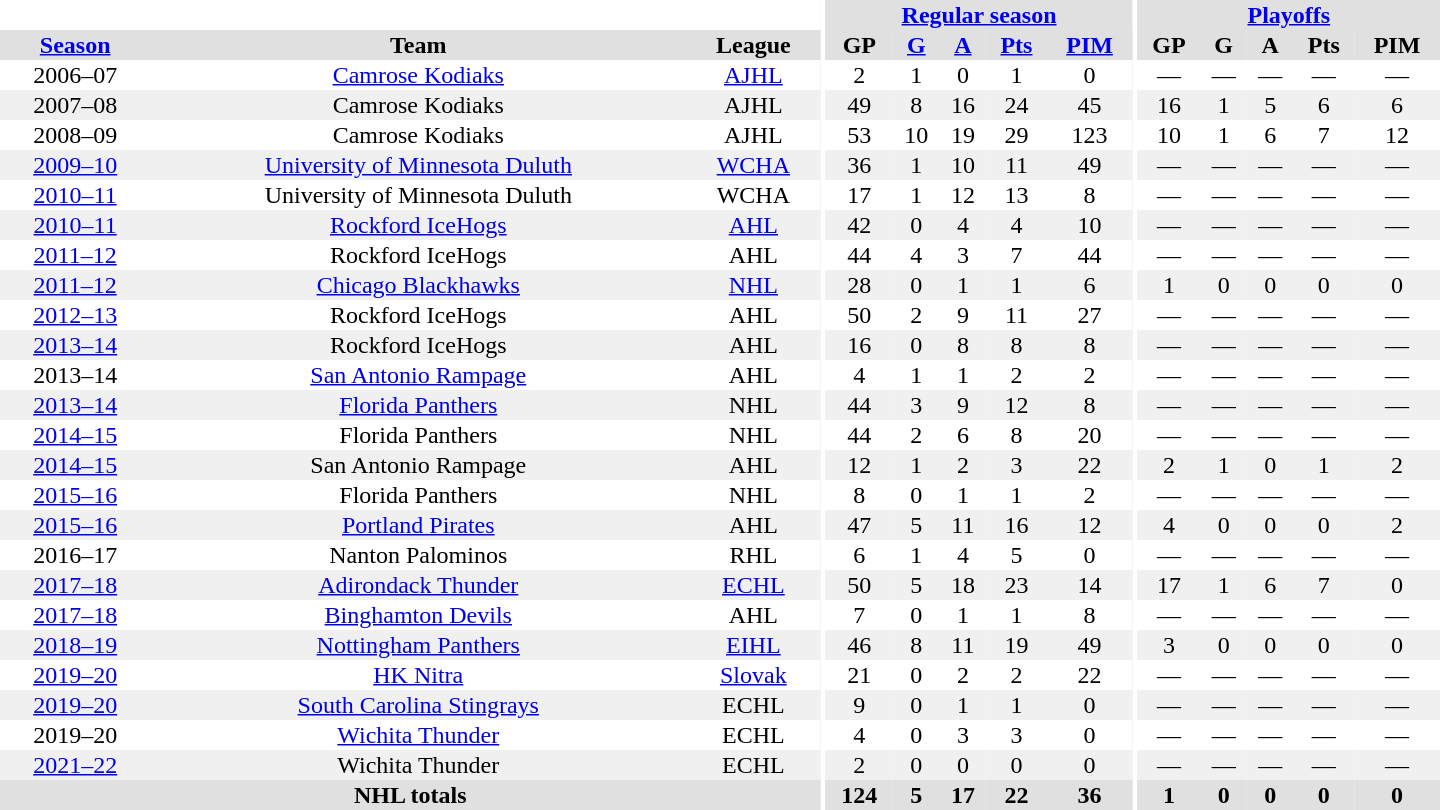<table border="0" cellpadding="1" cellspacing="0" style="text-align:center; width:60em">
<tr bgcolor="#e0e0e0">
<th colspan="3"  bgcolor="#ffffff"></th>
<th rowspan="99" bgcolor="#ffffff"></th>
<th colspan="5"><a href='#'>Regular season</a></th>
<th rowspan="99" bgcolor="#ffffff"></th>
<th colspan="5"><a href='#'>Playoffs</a></th>
</tr>
<tr bgcolor="#e0e0e0">
<th><a href='#'>Season</a></th>
<th>Team</th>
<th>League</th>
<th>GP</th>
<th><a href='#'>G</a></th>
<th><a href='#'>A</a></th>
<th><a href='#'>Pts</a></th>
<th><a href='#'>PIM</a></th>
<th>GP</th>
<th>G</th>
<th>A</th>
<th>Pts</th>
<th>PIM</th>
</tr>
<tr>
<td>2006–07</td>
<td><a href='#'>Camrose Kodiaks</a></td>
<td><a href='#'>AJHL</a></td>
<td>2</td>
<td>1</td>
<td>0</td>
<td>1</td>
<td>0</td>
<td>—</td>
<td>—</td>
<td>—</td>
<td>—</td>
<td>—</td>
</tr>
<tr bgcolor="#f0f0f0">
<td>2007–08</td>
<td>Camrose Kodiaks</td>
<td>AJHL</td>
<td>49</td>
<td>8</td>
<td>16</td>
<td>24</td>
<td>45</td>
<td>16</td>
<td>1</td>
<td>5</td>
<td>6</td>
<td>6</td>
</tr>
<tr>
<td>2008–09</td>
<td>Camrose Kodiaks</td>
<td>AJHL</td>
<td>53</td>
<td>10</td>
<td>19</td>
<td>29</td>
<td>123</td>
<td>10</td>
<td>1</td>
<td>6</td>
<td>7</td>
<td>12</td>
</tr>
<tr bgcolor="#f0f0f0">
<td><a href='#'>2009–10</a></td>
<td><a href='#'>University of Minnesota Duluth</a></td>
<td><a href='#'>WCHA</a></td>
<td>36</td>
<td>1</td>
<td>10</td>
<td>11</td>
<td>49</td>
<td>—</td>
<td>—</td>
<td>—</td>
<td>—</td>
<td>—</td>
</tr>
<tr>
<td><a href='#'>2010–11</a></td>
<td>University of Minnesota Duluth</td>
<td>WCHA</td>
<td>17</td>
<td>1</td>
<td>12</td>
<td>13</td>
<td>8</td>
<td>—</td>
<td>—</td>
<td>—</td>
<td>—</td>
<td>—</td>
</tr>
<tr bgcolor="#f0f0f0">
<td><a href='#'>2010–11</a></td>
<td><a href='#'>Rockford IceHogs</a></td>
<td><a href='#'>AHL</a></td>
<td>42</td>
<td>0</td>
<td>4</td>
<td>4</td>
<td>10</td>
<td>—</td>
<td>—</td>
<td>—</td>
<td>—</td>
<td>—</td>
</tr>
<tr>
<td><a href='#'>2011–12</a></td>
<td>Rockford IceHogs</td>
<td>AHL</td>
<td>44</td>
<td>4</td>
<td>3</td>
<td>7</td>
<td>44</td>
<td>—</td>
<td>—</td>
<td>—</td>
<td>—</td>
<td>—</td>
</tr>
<tr bgcolor="#f0f0f0">
<td><a href='#'>2011–12</a></td>
<td><a href='#'>Chicago Blackhawks</a></td>
<td><a href='#'>NHL</a></td>
<td>28</td>
<td>0</td>
<td>1</td>
<td>1</td>
<td>6</td>
<td>1</td>
<td>0</td>
<td>0</td>
<td>0</td>
<td>0</td>
</tr>
<tr>
<td><a href='#'>2012–13</a></td>
<td>Rockford IceHogs</td>
<td>AHL</td>
<td>50</td>
<td>2</td>
<td>9</td>
<td>11</td>
<td>27</td>
<td>—</td>
<td>—</td>
<td>—</td>
<td>—</td>
<td>—</td>
</tr>
<tr bgcolor="#f0f0f0">
<td><a href='#'>2013–14</a></td>
<td>Rockford IceHogs</td>
<td>AHL</td>
<td>16</td>
<td>0</td>
<td>8</td>
<td>8</td>
<td>8</td>
<td>—</td>
<td>—</td>
<td>—</td>
<td>—</td>
<td>—</td>
</tr>
<tr>
<td>2013–14</td>
<td><a href='#'>San Antonio Rampage</a></td>
<td>AHL</td>
<td>4</td>
<td>1</td>
<td>1</td>
<td>2</td>
<td>2</td>
<td>—</td>
<td>—</td>
<td>—</td>
<td>—</td>
<td>—</td>
</tr>
<tr bgcolor="#f0f0f0">
<td><a href='#'>2013–14</a></td>
<td><a href='#'>Florida Panthers</a></td>
<td>NHL</td>
<td>44</td>
<td>3</td>
<td>9</td>
<td>12</td>
<td>8</td>
<td>—</td>
<td>—</td>
<td>—</td>
<td>—</td>
<td>—</td>
</tr>
<tr>
<td><a href='#'>2014–15</a></td>
<td>Florida Panthers</td>
<td>NHL</td>
<td>44</td>
<td>2</td>
<td>6</td>
<td>8</td>
<td>20</td>
<td>—</td>
<td>—</td>
<td>—</td>
<td>—</td>
<td>—</td>
</tr>
<tr bgcolor="#f0f0f0">
<td><a href='#'>2014–15</a></td>
<td>San Antonio Rampage</td>
<td>AHL</td>
<td>12</td>
<td>1</td>
<td>2</td>
<td>3</td>
<td>22</td>
<td>2</td>
<td>1</td>
<td>0</td>
<td>1</td>
<td>2</td>
</tr>
<tr>
<td><a href='#'>2015–16</a></td>
<td>Florida Panthers</td>
<td>NHL</td>
<td>8</td>
<td>0</td>
<td>1</td>
<td>1</td>
<td>2</td>
<td>—</td>
<td>—</td>
<td>—</td>
<td>—</td>
<td>—</td>
</tr>
<tr bgcolor="#f0f0f0">
<td><a href='#'>2015–16</a></td>
<td><a href='#'>Portland Pirates</a></td>
<td>AHL</td>
<td>47</td>
<td>5</td>
<td>11</td>
<td>16</td>
<td>12</td>
<td>4</td>
<td>0</td>
<td>0</td>
<td>0</td>
<td>2</td>
</tr>
<tr>
<td>2016–17</td>
<td>Nanton Palominos</td>
<td>RHL</td>
<td>6</td>
<td>1</td>
<td>4</td>
<td>5</td>
<td>0</td>
<td>—</td>
<td>—</td>
<td>—</td>
<td>—</td>
<td>—</td>
</tr>
<tr bgcolor="#f0f0f0">
<td><a href='#'>2017–18</a></td>
<td><a href='#'>Adirondack Thunder</a></td>
<td><a href='#'>ECHL</a></td>
<td>50</td>
<td>5</td>
<td>18</td>
<td>23</td>
<td>14</td>
<td>17</td>
<td>1</td>
<td>6</td>
<td>7</td>
<td>0</td>
</tr>
<tr>
<td><a href='#'>2017–18</a></td>
<td><a href='#'>Binghamton Devils</a></td>
<td>AHL</td>
<td>7</td>
<td>0</td>
<td>1</td>
<td>1</td>
<td>8</td>
<td>—</td>
<td>—</td>
<td>—</td>
<td>—</td>
<td>—</td>
</tr>
<tr bgcolor="#f0f0f0">
<td><a href='#'>2018–19</a></td>
<td><a href='#'>Nottingham Panthers</a></td>
<td><a href='#'>EIHL</a></td>
<td>46</td>
<td>8</td>
<td>11</td>
<td>19</td>
<td>49</td>
<td>3</td>
<td>0</td>
<td>0</td>
<td>0</td>
<td>0</td>
</tr>
<tr>
<td><a href='#'>2019–20</a></td>
<td><a href='#'>HK Nitra</a></td>
<td><a href='#'>Slovak</a></td>
<td>21</td>
<td>0</td>
<td>2</td>
<td>2</td>
<td>22</td>
<td>—</td>
<td>—</td>
<td>—</td>
<td>—</td>
<td>—</td>
</tr>
<tr bgcolor="#f0f0f0">
<td><a href='#'>2019–20</a></td>
<td><a href='#'>South Carolina Stingrays</a></td>
<td>ECHL</td>
<td>9</td>
<td>0</td>
<td>1</td>
<td>1</td>
<td>0</td>
<td>—</td>
<td>—</td>
<td>—</td>
<td>—</td>
<td>—</td>
</tr>
<tr>
<td>2019–20</td>
<td><a href='#'>Wichita Thunder</a></td>
<td>ECHL</td>
<td>4</td>
<td>0</td>
<td>3</td>
<td>3</td>
<td>0</td>
<td>—</td>
<td>—</td>
<td>—</td>
<td>—</td>
<td>—</td>
</tr>
<tr bgcolor="#f0f0f0">
<td><a href='#'>2021–22</a></td>
<td>Wichita Thunder</td>
<td>ECHL</td>
<td>2</td>
<td>0</td>
<td>0</td>
<td>0</td>
<td>0</td>
<td>—</td>
<td>—</td>
<td>—</td>
<td>—</td>
<td>—</td>
</tr>
<tr bgcolor="#e0e0e0">
<th colspan="3">NHL totals</th>
<th>124</th>
<th>5</th>
<th>17</th>
<th>22</th>
<th>36</th>
<th>1</th>
<th>0</th>
<th>0</th>
<th>0</th>
<th>0</th>
</tr>
</table>
